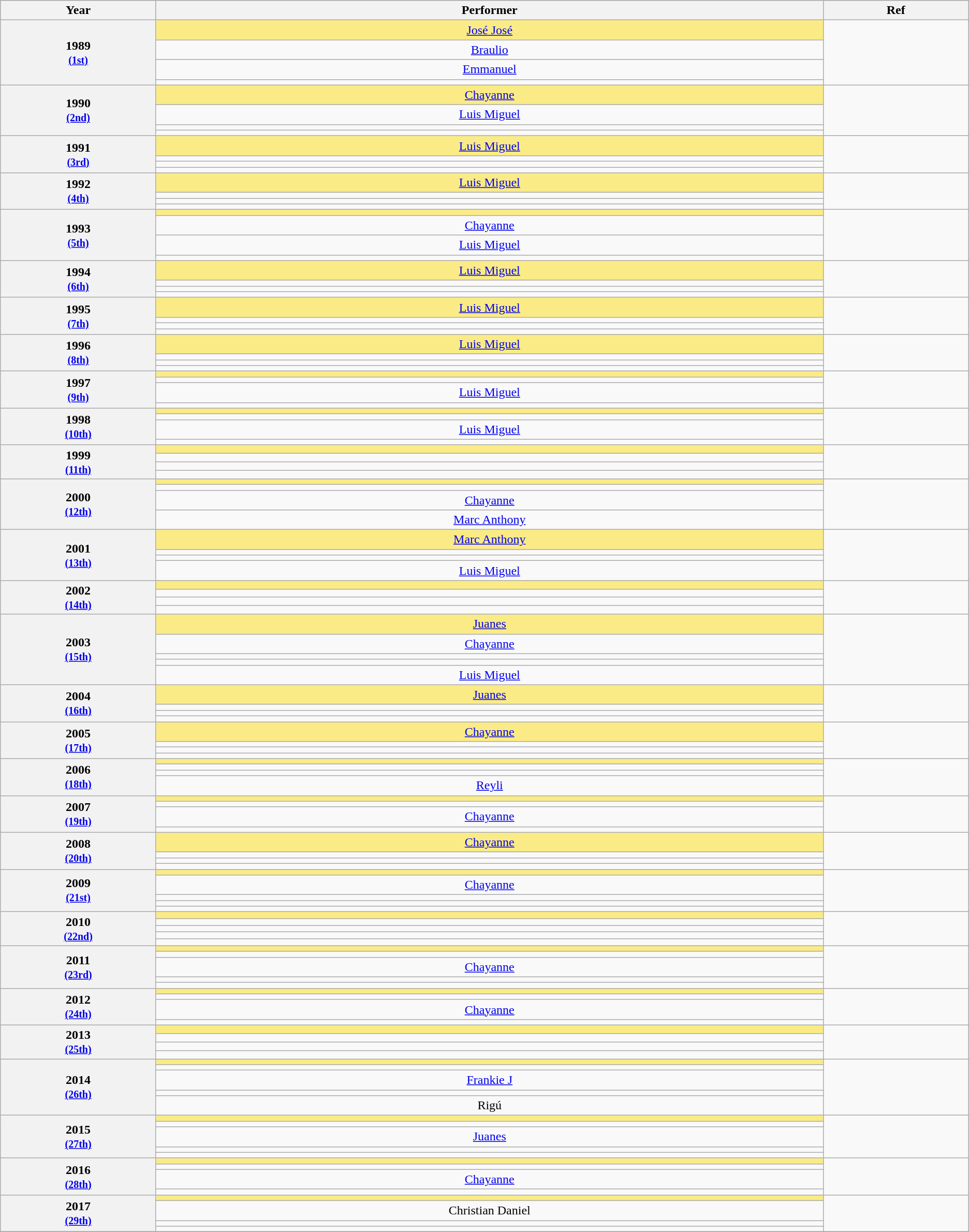<table class="wikitable sortable" style="text-align:center">
<tr style="background:#bebebe;">
<th scope="col" style="width:1%;">Year</th>
<th scope="col" style="width:5%;">Performer</th>
<th scope="col" style="width:1%;" class="unsortable">Ref</th>
</tr>
<tr>
<th scope="row"  rowspan=4>1989 <br><small><a href='#'>(1st)</a></small></th>
<td style="background:#FAEB86"><a href='#'>José José</a></td>
<td rowspan=4></td>
</tr>
<tr>
<td><a href='#'>Braulio</a></td>
</tr>
<tr>
<td><a href='#'>Emmanuel</a></td>
</tr>
<tr>
<td></td>
</tr>
<tr>
<th scope="row"  rowspan=4>1990 <br><small><a href='#'>(2nd)</a></small></th>
<td style="background:#FAEB86"><a href='#'>Chayanne</a></td>
<td rowspan=4></td>
</tr>
<tr>
<td><a href='#'>Luis Miguel</a></td>
</tr>
<tr>
<td></td>
</tr>
<tr>
<td></td>
</tr>
<tr>
<th scope="row" rowspan=4>1991 <br><small><a href='#'>(3rd)</a></small></th>
<td style="background:#FAEB86"><a href='#'>Luis Miguel</a></td>
<td rowspan=4></td>
</tr>
<tr>
<td></td>
</tr>
<tr>
<td></td>
</tr>
<tr>
<td></td>
</tr>
<tr>
<th scope="row"  rowspan=4>1992 <br><small><a href='#'>(4th)</a></small></th>
<td style="background:#FAEB86"><a href='#'>Luis Miguel</a></td>
<td rowspan=4></td>
</tr>
<tr>
<td></td>
</tr>
<tr>
<td></td>
</tr>
<tr>
<td></td>
</tr>
<tr>
<th scope="row"  rowspan=4>1993 <br><small><a href='#'>(5th)</a></small></th>
<td style="background:#FAEB86"></td>
<td rowspan=4></td>
</tr>
<tr>
<td><a href='#'>Chayanne</a></td>
</tr>
<tr>
<td><a href='#'>Luis Miguel</a></td>
</tr>
<tr>
<td></td>
</tr>
<tr>
<th scope="row"  rowspan=4>1994 <br><small><a href='#'>(6th)</a></small></th>
<td style="background:#FAEB86"><a href='#'>Luis Miguel</a></td>
<td rowspan=4></td>
</tr>
<tr>
<td></td>
</tr>
<tr>
<td></td>
</tr>
<tr>
<td></td>
</tr>
<tr>
<th scope="row"  rowspan=4>1995 <br><small><a href='#'>(7th)</a></small></th>
<td style="background:#FAEB86"><a href='#'>Luis Miguel</a></td>
<td rowspan=4></td>
</tr>
<tr>
<td></td>
</tr>
<tr>
<td></td>
</tr>
<tr>
<td></td>
</tr>
<tr>
<th scope="row"  rowspan=4>1996 <br><small><a href='#'>(8th)</a></small></th>
<td style="background:#FAEB86"><a href='#'>Luis Miguel</a></td>
<td rowspan=4></td>
</tr>
<tr>
<td></td>
</tr>
<tr>
<td></td>
</tr>
<tr>
<td></td>
</tr>
<tr>
<th scope="row" rowspan=4>1997 <br><small><a href='#'>(9th)</a></small></th>
<td style="background:#FAEB86"></td>
<td rowspan=4></td>
</tr>
<tr>
<td></td>
</tr>
<tr>
<td><a href='#'>Luis Miguel</a></td>
</tr>
<tr>
<td></td>
</tr>
<tr>
<th scope="row" rowspan=4>1998 <br><small><a href='#'>(10th)</a></small></th>
<td style="background:#FAEB86"></td>
<td rowspan=4></td>
</tr>
<tr>
<td></td>
</tr>
<tr>
<td><a href='#'>Luis Miguel</a></td>
</tr>
<tr>
<td></td>
</tr>
<tr>
<th scope="row" rowspan=4>1999 <br><small><a href='#'>(11th)</a></small></th>
<td style="background:#FAEB86"></td>
<td rowspan=4></td>
</tr>
<tr>
<td></td>
</tr>
<tr>
<td></td>
</tr>
<tr>
<td></td>
</tr>
<tr>
<th scope="row" rowspan=4>2000 <br><small><a href='#'>(12th)</a></small></th>
<td style="background:#FAEB86"></td>
<td rowspan=4></td>
</tr>
<tr>
<td></td>
</tr>
<tr>
<td><a href='#'>Chayanne</a></td>
</tr>
<tr>
<td><a href='#'>Marc Anthony</a></td>
</tr>
<tr>
<th scope="row" rowspan=4>2001 <br><small><a href='#'>(13th)</a></small></th>
<td style="background:#FAEB86"><a href='#'>Marc Anthony</a></td>
<td rowspan=4></td>
</tr>
<tr>
<td></td>
</tr>
<tr>
<td></td>
</tr>
<tr>
<td><a href='#'>Luis Miguel</a></td>
</tr>
<tr>
<th scope="row" rowspan=4>2002 <br><small><a href='#'>(14th)</a></small></th>
<td style="background:#FAEB86"></td>
<td rowspan=4></td>
</tr>
<tr>
<td></td>
</tr>
<tr>
<td></td>
</tr>
<tr>
<td></td>
</tr>
<tr>
<th scope="row" rowspan=5>2003 <br><small><a href='#'>(15th)</a></small></th>
<td style="background:#FAEB86"><a href='#'>Juanes</a></td>
<td rowspan=5></td>
</tr>
<tr>
<td><a href='#'>Chayanne</a></td>
</tr>
<tr>
<td></td>
</tr>
<tr>
<td></td>
</tr>
<tr>
<td><a href='#'>Luis Miguel</a></td>
</tr>
<tr>
<th scope="row" rowspan=4>2004 <br><small><a href='#'>(16th)</a></small></th>
<td style="background:#FAEB86"><a href='#'>Juanes</a></td>
<td rowspan=4></td>
</tr>
<tr>
<td></td>
</tr>
<tr>
<td></td>
</tr>
<tr>
<td></td>
</tr>
<tr>
<th scope="row" rowspan=4>2005 <br><small><a href='#'>(17th)</a></small></th>
<td style="background:#FAEB86"><a href='#'>Chayanne</a></td>
<td rowspan=4></td>
</tr>
<tr>
<td></td>
</tr>
<tr>
<td></td>
</tr>
<tr>
<td></td>
</tr>
<tr>
<th scope="row" rowspan=4>2006 <br><small><a href='#'>(18th)</a></small></th>
<td style="background:#FAEB86"></td>
<td rowspan=4></td>
</tr>
<tr>
<td></td>
</tr>
<tr>
<td></td>
</tr>
<tr>
<td><a href='#'>Reyli</a></td>
</tr>
<tr>
<th scope="row" rowspan=4>2007 <br><small><a href='#'>(19th)</a></small></th>
<td style="background:#FAEB86"></td>
<td rowspan=4></td>
</tr>
<tr>
<td></td>
</tr>
<tr>
<td><a href='#'>Chayanne</a></td>
</tr>
<tr>
<td></td>
</tr>
<tr>
<th scope="row" rowspan=4>2008 <br><small><a href='#'>(20th)</a></small></th>
<td style="background:#FAEB86"><a href='#'>Chayanne</a></td>
<td rowspan=4></td>
</tr>
<tr>
<td></td>
</tr>
<tr>
<td></td>
</tr>
<tr>
<td></td>
</tr>
<tr>
<th scope="row" rowspan=5>2009 <br><small><a href='#'>(21st)</a></small></th>
<td style="background:#FAEB86"></td>
<td rowspan=5></td>
</tr>
<tr>
<td><a href='#'>Chayanne</a></td>
</tr>
<tr>
<td></td>
</tr>
<tr>
<td></td>
</tr>
<tr>
<td></td>
</tr>
<tr>
<th scope="row" rowspan=5>2010 <br><small><a href='#'>(22nd)</a></small></th>
<td style="background:#FAEB86"></td>
<td rowspan=5></td>
</tr>
<tr>
<td></td>
</tr>
<tr>
<td></td>
</tr>
<tr>
<td></td>
</tr>
<tr>
<td></td>
</tr>
<tr>
<th scope="row" rowspan=5>2011 <br><small><a href='#'>(23rd)</a></small></th>
<td style="background:#FAEB86"></td>
<td rowspan=5></td>
</tr>
<tr>
<td></td>
</tr>
<tr>
<td><a href='#'>Chayanne</a></td>
</tr>
<tr>
<td></td>
</tr>
<tr>
<td></td>
</tr>
<tr>
<th scope="row" rowspan=4>2012 <br><small><a href='#'>(24th)</a></small></th>
<td style="background:#FAEB86"></td>
<td rowspan=4></td>
</tr>
<tr>
<td></td>
</tr>
<tr>
<td><a href='#'>Chayanne</a></td>
</tr>
<tr>
<td></td>
</tr>
<tr>
<th scope="row" rowspan=4>2013 <br><small><a href='#'>(25th)</a></small></th>
<td style="background:#FAEB86"></td>
<td rowspan=4></td>
</tr>
<tr>
<td></td>
</tr>
<tr>
<td></td>
</tr>
<tr>
<td></td>
</tr>
<tr>
<th scope="row" rowspan=5>2014 <br><small><a href='#'>(26th)</a></small></th>
<td style="background:#FAEB86"></td>
<td rowspan=5></td>
</tr>
<tr>
<td></td>
</tr>
<tr>
<td><a href='#'>Frankie J</a></td>
</tr>
<tr>
<td></td>
</tr>
<tr>
<td>Rigú</td>
</tr>
<tr>
<th scope="row" rowspan=5>2015 <br><small><a href='#'>(27th)</a></small></th>
<td style="background:#FAEB86"></td>
<td rowspan=5></td>
</tr>
<tr>
<td></td>
</tr>
<tr>
<td><a href='#'>Juanes</a></td>
</tr>
<tr>
<td></td>
</tr>
<tr>
<td></td>
</tr>
<tr>
<th scope="row" rowspan=4>2016 <br><small><a href='#'>(28th)</a></small></th>
<td style="background:#FAEB86"></td>
<td rowspan=4></td>
</tr>
<tr>
<td></td>
</tr>
<tr>
<td><a href='#'>Chayanne</a></td>
</tr>
<tr>
<td></td>
</tr>
<tr>
<th scope="row" rowspan=4>2017 <br><small><a href='#'>(29th)</a></small></th>
<td style="background:#FAEB86"></td>
<td rowspan=4></td>
</tr>
<tr>
<td>Christian Daniel</td>
</tr>
<tr>
<td></td>
</tr>
<tr>
<td></td>
</tr>
<tr>
</tr>
</table>
